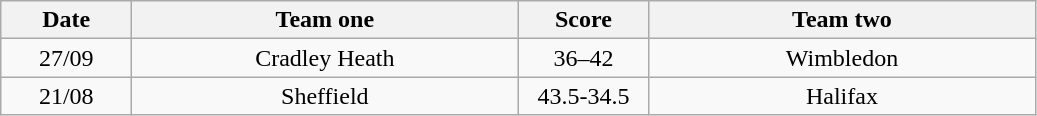<table class="wikitable" style="text-align: center">
<tr>
<th width=80>Date</th>
<th width=250>Team one</th>
<th width=80>Score</th>
<th width=250>Team two</th>
</tr>
<tr>
<td>27/09</td>
<td>Cradley Heath</td>
<td>36–42</td>
<td>Wimbledon</td>
</tr>
<tr>
<td>21/08</td>
<td>Sheffield</td>
<td>43.5-34.5</td>
<td>Halifax</td>
</tr>
</table>
